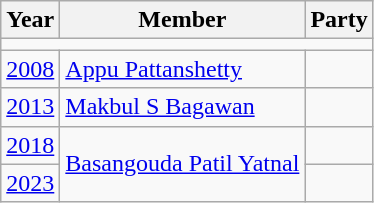<table class="wikitable">
<tr>
<th>Year</th>
<th>Member</th>
<th colspan="2">Party</th>
</tr>
<tr>
<td colspan="4"></td>
</tr>
<tr>
<td><a href='#'>2008</a></td>
<td><a href='#'>Appu Pattanshetty</a></td>
<td></td>
</tr>
<tr>
<td><a href='#'>2013</a></td>
<td><a href='#'>Makbul S Bagawan</a></td>
<td></td>
</tr>
<tr>
<td><a href='#'>2018</a></td>
<td rowspan="2"><a href='#'>Basangouda Patil Yatnal</a></td>
<td></td>
</tr>
<tr>
<td><a href='#'>2023</a></td>
</tr>
</table>
